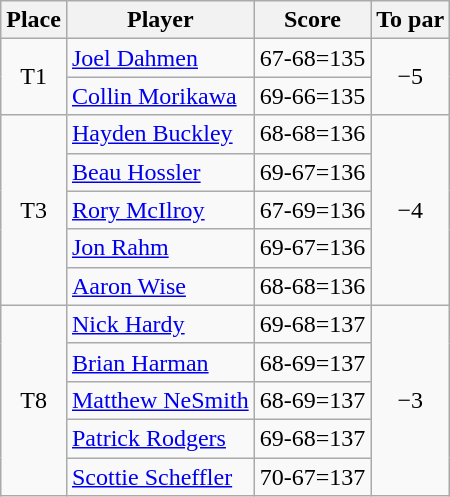<table class="wikitable">
<tr>
<th>Place</th>
<th>Player</th>
<th>Score</th>
<th>To par</th>
</tr>
<tr>
<td rowspan=2 align=center>T1</td>
<td> <a href='#'>Joel Dahmen</a></td>
<td>67-68=135</td>
<td rowspan=2 align=center>−5</td>
</tr>
<tr>
<td> <a href='#'>Collin Morikawa</a></td>
<td>69-66=135</td>
</tr>
<tr>
<td rowspan=5 align=center>T3</td>
<td> <a href='#'>Hayden Buckley</a></td>
<td>68-68=136</td>
<td rowspan=5 align=center>−4</td>
</tr>
<tr>
<td> <a href='#'>Beau Hossler</a></td>
<td>69-67=136</td>
</tr>
<tr>
<td> <a href='#'>Rory McIlroy</a></td>
<td>67-69=136</td>
</tr>
<tr>
<td> <a href='#'>Jon Rahm</a></td>
<td>69-67=136</td>
</tr>
<tr>
<td> <a href='#'>Aaron Wise</a></td>
<td>68-68=136</td>
</tr>
<tr>
<td rowspan=5 align=center>T8</td>
<td> <a href='#'>Nick Hardy</a></td>
<td>69-68=137</td>
<td rowspan=5 align=center>−3</td>
</tr>
<tr>
<td> <a href='#'>Brian Harman</a></td>
<td>68-69=137</td>
</tr>
<tr>
<td> <a href='#'>Matthew NeSmith</a></td>
<td>68-69=137</td>
</tr>
<tr>
<td> <a href='#'>Patrick Rodgers</a></td>
<td>69-68=137</td>
</tr>
<tr>
<td> <a href='#'>Scottie Scheffler</a></td>
<td>70-67=137</td>
</tr>
</table>
